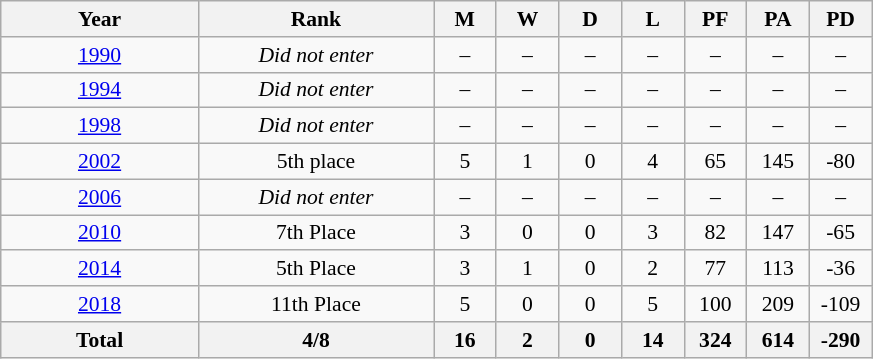<table class="wikitable" style="text-align: center;font-size:90%;">
<tr>
<th width=125>Year</th>
<th width=150>Rank</th>
<th width=35>M</th>
<th width=35>W</th>
<th width=35>D</th>
<th width=35>L</th>
<th width=35>PF</th>
<th width=35>PA</th>
<th width=35>PD</th>
</tr>
<tr>
<td> <a href='#'>1990</a></td>
<td><em>Did not enter</em></td>
<td>–</td>
<td>–</td>
<td>–</td>
<td>–</td>
<td>–</td>
<td>–</td>
<td>–</td>
</tr>
<tr>
<td> <a href='#'>1994</a></td>
<td><em>Did not enter</em></td>
<td>–</td>
<td>–</td>
<td>–</td>
<td>–</td>
<td>–</td>
<td>–</td>
<td>–</td>
</tr>
<tr>
<td> <a href='#'>1998</a></td>
<td><em>Did not enter</em></td>
<td>–</td>
<td>–</td>
<td>–</td>
<td>–</td>
<td>–</td>
<td>–</td>
<td>–</td>
</tr>
<tr>
<td> <a href='#'>2002</a></td>
<td>5th place</td>
<td>5</td>
<td>1</td>
<td>0</td>
<td>4</td>
<td>65</td>
<td>145</td>
<td>-80</td>
</tr>
<tr>
<td> <a href='#'>2006</a></td>
<td><em>Did not enter</em></td>
<td>–</td>
<td>–</td>
<td>–</td>
<td>–</td>
<td>–</td>
<td>–</td>
<td>–</td>
</tr>
<tr>
<td> <a href='#'>2010</a></td>
<td>7th Place</td>
<td>3</td>
<td>0</td>
<td>0</td>
<td>3</td>
<td>82</td>
<td>147</td>
<td>-65</td>
</tr>
<tr>
<td> <a href='#'>2014</a></td>
<td>5th Place</td>
<td>3</td>
<td>1</td>
<td>0</td>
<td>2</td>
<td>77</td>
<td>113</td>
<td>-36</td>
</tr>
<tr>
<td> <a href='#'>2018</a></td>
<td>11th Place</td>
<td>5</td>
<td>0</td>
<td>0</td>
<td>5</td>
<td>100</td>
<td>209</td>
<td>-109</td>
</tr>
<tr>
<th>Total</th>
<th>4/8</th>
<th>16</th>
<th>2</th>
<th>0</th>
<th>14</th>
<th>324</th>
<th>614</th>
<th>-290</th>
</tr>
</table>
